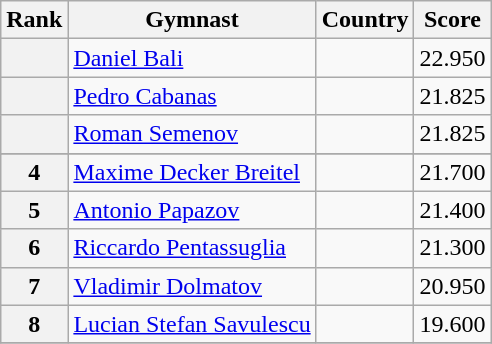<table class="wikitable sortable">
<tr>
<th>Rank</th>
<th>Gymnast</th>
<th>Country</th>
<th>Score</th>
</tr>
<tr>
<th></th>
<td><a href='#'>Daniel Bali</a></td>
<td></td>
<td>22.950</td>
</tr>
<tr>
<th></th>
<td><a href='#'>Pedro Cabanas</a></td>
<td></td>
<td>21.825</td>
</tr>
<tr>
<th></th>
<td><a href='#'>Roman Semenov</a></td>
<td></td>
<td>21.825</td>
</tr>
<tr>
</tr>
<tr>
<th>4</th>
<td><a href='#'>Maxime Decker Breitel</a></td>
<td></td>
<td>21.700</td>
</tr>
<tr>
<th>5</th>
<td><a href='#'>Antonio Papazov</a></td>
<td></td>
<td>21.400</td>
</tr>
<tr>
<th>6</th>
<td><a href='#'>Riccardo Pentassuglia</a></td>
<td></td>
<td>21.300</td>
</tr>
<tr>
<th>7</th>
<td><a href='#'>Vladimir Dolmatov</a></td>
<td></td>
<td>20.950</td>
</tr>
<tr>
<th>8</th>
<td><a href='#'>Lucian Stefan Savulescu</a></td>
<td></td>
<td>19.600</td>
</tr>
<tr>
</tr>
</table>
